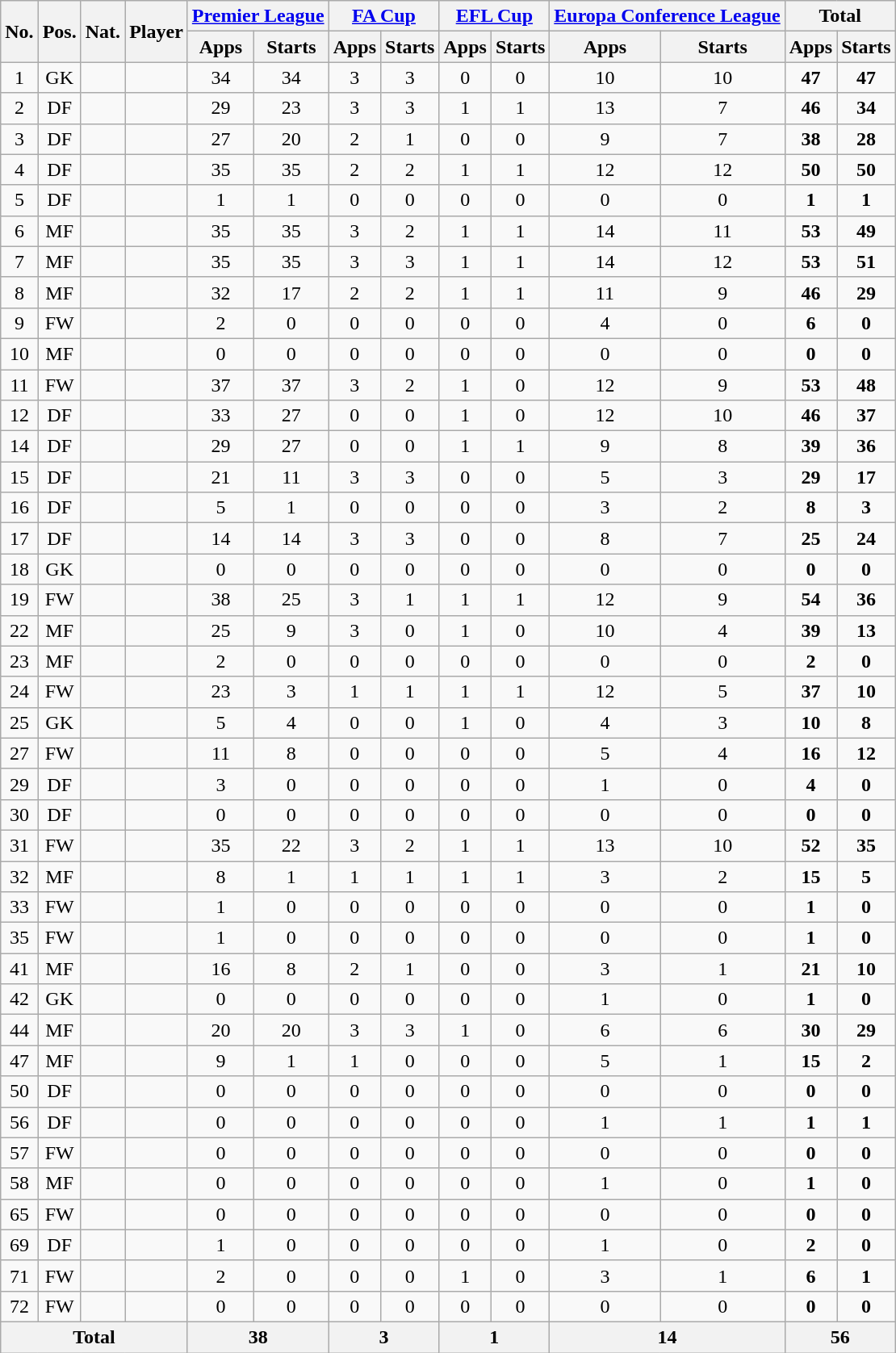<table class="wikitable sortable" style="text-align:center">
<tr>
<th rowspan="2">No.</th>
<th rowspan="2">Pos.</th>
<th rowspan="2">Nat.</th>
<th rowspan="2">Player</th>
<th colspan="2"><a href='#'>Premier League</a></th>
<th colspan="2"><a href='#'>FA Cup</a></th>
<th colspan="2"><a href='#'>EFL Cup</a></th>
<th colspan="2"><a href='#'>Europa Conference League</a></th>
<th colspan="2">Total</th>
</tr>
<tr>
<th>Apps</th>
<th>Starts</th>
<th>Apps</th>
<th>Starts</th>
<th>Apps</th>
<th>Starts</th>
<th>Apps</th>
<th>Starts</th>
<th>Apps</th>
<th>Starts</th>
</tr>
<tr>
<td>1</td>
<td>GK</td>
<td></td>
<td align=left></td>
<td>34</td>
<td>34</td>
<td>3</td>
<td>3</td>
<td>0</td>
<td>0</td>
<td>10</td>
<td>10</td>
<td><strong>47</strong></td>
<td><strong>47</strong></td>
</tr>
<tr>
<td>2</td>
<td>DF</td>
<td></td>
<td align=left></td>
<td>29</td>
<td>23</td>
<td>3</td>
<td>3</td>
<td>1</td>
<td>1</td>
<td>13</td>
<td>7</td>
<td><strong>46</strong></td>
<td><strong>34</strong></td>
</tr>
<tr>
<td>3</td>
<td>DF</td>
<td></td>
<td align=left></td>
<td>27</td>
<td>20</td>
<td>2</td>
<td>1</td>
<td>0</td>
<td>0</td>
<td>9</td>
<td>7</td>
<td><strong>38</strong></td>
<td><strong>28</strong></td>
</tr>
<tr>
<td>4</td>
<td>DF</td>
<td></td>
<td align=left></td>
<td>35</td>
<td>35</td>
<td>2</td>
<td>2</td>
<td>1</td>
<td>1</td>
<td>12</td>
<td>12</td>
<td><strong>50</strong></td>
<td><strong>50</strong></td>
</tr>
<tr>
<td>5</td>
<td>DF</td>
<td></td>
<td align=left></td>
<td>1</td>
<td>1</td>
<td>0</td>
<td>0</td>
<td>0</td>
<td>0</td>
<td>0</td>
<td>0</td>
<td><strong>1</strong></td>
<td><strong>1</strong></td>
</tr>
<tr>
<td>6</td>
<td>MF</td>
<td></td>
<td align=left></td>
<td>35</td>
<td>35</td>
<td>3</td>
<td>2</td>
<td>1</td>
<td>1</td>
<td>14</td>
<td>11</td>
<td><strong>53</strong></td>
<td><strong>49</strong></td>
</tr>
<tr>
<td>7</td>
<td>MF</td>
<td></td>
<td align=left></td>
<td>35</td>
<td>35</td>
<td>3</td>
<td>3</td>
<td>1</td>
<td>1</td>
<td>14</td>
<td>12</td>
<td><strong>53</strong></td>
<td><strong>51</strong></td>
</tr>
<tr>
<td>8</td>
<td>MF</td>
<td></td>
<td align=left></td>
<td>32</td>
<td>17</td>
<td>2</td>
<td>2</td>
<td>1</td>
<td>1</td>
<td>11</td>
<td>9</td>
<td><strong>46</strong></td>
<td><strong>29</strong></td>
</tr>
<tr>
<td>9</td>
<td>FW</td>
<td></td>
<td align=left></td>
<td>2</td>
<td>0</td>
<td>0</td>
<td>0</td>
<td>0</td>
<td>0</td>
<td>4</td>
<td>0</td>
<td><strong>6</strong></td>
<td><strong>0</strong></td>
</tr>
<tr>
<td>10</td>
<td>MF</td>
<td></td>
<td align=left></td>
<td>0</td>
<td>0</td>
<td>0</td>
<td>0</td>
<td>0</td>
<td>0</td>
<td>0</td>
<td>0</td>
<td><strong>0</strong></td>
<td><strong>0</strong></td>
</tr>
<tr>
<td>11</td>
<td>FW</td>
<td></td>
<td align=left></td>
<td>37</td>
<td>37</td>
<td>3</td>
<td>2</td>
<td>1</td>
<td>0</td>
<td>12</td>
<td>9</td>
<td><strong>53</strong></td>
<td><strong>48</strong></td>
</tr>
<tr>
<td>12</td>
<td>DF</td>
<td></td>
<td align=left></td>
<td>33</td>
<td>27</td>
<td>0</td>
<td>0</td>
<td>1</td>
<td>0</td>
<td>12</td>
<td>10</td>
<td><strong>46</strong></td>
<td><strong>37</strong></td>
</tr>
<tr>
<td>14</td>
<td>DF</td>
<td></td>
<td align=left></td>
<td>29</td>
<td>27</td>
<td>0</td>
<td>0</td>
<td>1</td>
<td>1</td>
<td>9</td>
<td>8</td>
<td><strong>39</strong></td>
<td><strong>36</strong></td>
</tr>
<tr>
<td>15</td>
<td>DF</td>
<td></td>
<td align=left></td>
<td>21</td>
<td>11</td>
<td>3</td>
<td>3</td>
<td>0</td>
<td>0</td>
<td>5</td>
<td>3</td>
<td><strong>29</strong></td>
<td><strong>17</strong></td>
</tr>
<tr>
<td>16</td>
<td>DF</td>
<td></td>
<td align=left></td>
<td>5</td>
<td>1</td>
<td>0</td>
<td>0</td>
<td>0</td>
<td>0</td>
<td>3</td>
<td>2</td>
<td><strong>8</strong></td>
<td><strong>3</strong></td>
</tr>
<tr>
<td>17</td>
<td>DF</td>
<td></td>
<td align=left></td>
<td>14</td>
<td>14</td>
<td>3</td>
<td>3</td>
<td>0</td>
<td>0</td>
<td>8</td>
<td>7</td>
<td><strong>25</strong></td>
<td><strong>24</strong></td>
</tr>
<tr>
<td>18</td>
<td>GK</td>
<td></td>
<td align=left></td>
<td>0</td>
<td>0</td>
<td>0</td>
<td>0</td>
<td>0</td>
<td>0</td>
<td>0</td>
<td>0</td>
<td><strong>0</strong></td>
<td><strong>0</strong></td>
</tr>
<tr>
<td>19</td>
<td>FW</td>
<td></td>
<td align=left></td>
<td>38</td>
<td>25</td>
<td>3</td>
<td>1</td>
<td>1</td>
<td>1</td>
<td>12</td>
<td>9</td>
<td><strong>54</strong></td>
<td><strong>36</strong></td>
</tr>
<tr>
<td>22</td>
<td>MF</td>
<td></td>
<td align=left></td>
<td>25</td>
<td>9</td>
<td>3</td>
<td>0</td>
<td>1</td>
<td>0</td>
<td>10</td>
<td>4</td>
<td><strong>39</strong></td>
<td><strong>13</strong></td>
</tr>
<tr>
<td>23</td>
<td>MF</td>
<td></td>
<td align=left></td>
<td>2</td>
<td>0</td>
<td>0</td>
<td>0</td>
<td>0</td>
<td>0</td>
<td>0</td>
<td>0</td>
<td><strong>2</strong></td>
<td><strong>0</strong></td>
</tr>
<tr>
<td>24</td>
<td>FW</td>
<td></td>
<td align=left></td>
<td>23</td>
<td>3</td>
<td>1</td>
<td>1</td>
<td>1</td>
<td>1</td>
<td>12</td>
<td>5</td>
<td><strong>37</strong></td>
<td><strong>10</strong></td>
</tr>
<tr>
<td>25</td>
<td>GK</td>
<td></td>
<td align=left></td>
<td>5</td>
<td>4</td>
<td>0</td>
<td>0</td>
<td>1</td>
<td>0</td>
<td>4</td>
<td>3</td>
<td><strong>10</strong></td>
<td><strong>8</strong></td>
</tr>
<tr>
<td>27</td>
<td>FW</td>
<td></td>
<td align=left></td>
<td>11</td>
<td>8</td>
<td>0</td>
<td>0</td>
<td>0</td>
<td>0</td>
<td>5</td>
<td>4</td>
<td><strong>16</strong></td>
<td><strong>12</strong></td>
</tr>
<tr>
<td>29</td>
<td>DF</td>
<td></td>
<td align=left></td>
<td>3</td>
<td>0</td>
<td>0</td>
<td>0</td>
<td>0</td>
<td>0</td>
<td>1</td>
<td>0</td>
<td><strong>4</strong></td>
<td><strong>0</strong></td>
</tr>
<tr>
<td>30</td>
<td>DF</td>
<td></td>
<td align=left></td>
<td>0</td>
<td>0</td>
<td>0</td>
<td>0</td>
<td>0</td>
<td>0</td>
<td>0</td>
<td>0</td>
<td><strong>0</strong></td>
<td><strong>0</strong></td>
</tr>
<tr>
<td>31</td>
<td>FW</td>
<td></td>
<td align=left></td>
<td>35</td>
<td>22</td>
<td>3</td>
<td>2</td>
<td>1</td>
<td>1</td>
<td>13</td>
<td>10</td>
<td><strong>52</strong></td>
<td><strong>35</strong></td>
</tr>
<tr>
<td>32</td>
<td>MF</td>
<td></td>
<td align=left></td>
<td>8</td>
<td>1</td>
<td>1</td>
<td>1</td>
<td>1</td>
<td>1</td>
<td>3</td>
<td>2</td>
<td><strong>15</strong></td>
<td><strong>5</strong></td>
</tr>
<tr>
<td>33</td>
<td>FW</td>
<td></td>
<td align=left></td>
<td>1</td>
<td>0</td>
<td>0</td>
<td>0</td>
<td>0</td>
<td>0</td>
<td>0</td>
<td>0</td>
<td><strong>1</strong></td>
<td><strong>0</strong></td>
</tr>
<tr>
<td>35</td>
<td>FW</td>
<td></td>
<td align=left></td>
<td>1</td>
<td>0</td>
<td>0</td>
<td>0</td>
<td>0</td>
<td>0</td>
<td>0</td>
<td>0</td>
<td><strong>1</strong></td>
<td><strong>0</strong></td>
</tr>
<tr>
<td>41</td>
<td>MF</td>
<td></td>
<td align=left></td>
<td>16</td>
<td>8</td>
<td>2</td>
<td>1</td>
<td>0</td>
<td>0</td>
<td>3</td>
<td>1</td>
<td><strong>21</strong></td>
<td><strong>10</strong></td>
</tr>
<tr>
<td>42</td>
<td>GK</td>
<td></td>
<td align=left></td>
<td>0</td>
<td>0</td>
<td>0</td>
<td>0</td>
<td>0</td>
<td>0</td>
<td>1</td>
<td>0</td>
<td><strong>1</strong></td>
<td><strong>0</strong></td>
</tr>
<tr>
<td>44</td>
<td>MF</td>
<td></td>
<td align=left></td>
<td>20</td>
<td>20</td>
<td>3</td>
<td>3</td>
<td>1</td>
<td>0</td>
<td>6</td>
<td>6</td>
<td><strong>30</strong></td>
<td><strong>29</strong></td>
</tr>
<tr>
<td>47</td>
<td>MF</td>
<td></td>
<td align=left></td>
<td>9</td>
<td>1</td>
<td>1</td>
<td>0</td>
<td>0</td>
<td>0</td>
<td>5</td>
<td>1</td>
<td><strong>15</strong></td>
<td><strong>2</strong></td>
</tr>
<tr>
<td>50</td>
<td>DF</td>
<td></td>
<td align=left></td>
<td>0</td>
<td>0</td>
<td>0</td>
<td>0</td>
<td>0</td>
<td>0</td>
<td>0</td>
<td>0</td>
<td><strong>0</strong></td>
<td><strong>0</strong></td>
</tr>
<tr>
<td>56</td>
<td>DF</td>
<td></td>
<td align=left></td>
<td>0</td>
<td>0</td>
<td>0</td>
<td>0</td>
<td>0</td>
<td>0</td>
<td>1</td>
<td>1</td>
<td><strong>1</strong></td>
<td><strong>1</strong></td>
</tr>
<tr>
<td>57</td>
<td>FW</td>
<td></td>
<td align=left></td>
<td>0</td>
<td>0</td>
<td>0</td>
<td>0</td>
<td>0</td>
<td>0</td>
<td>0</td>
<td>0</td>
<td><strong>0</strong></td>
<td><strong>0</strong></td>
</tr>
<tr>
<td>58</td>
<td>MF</td>
<td></td>
<td align=left></td>
<td>0</td>
<td>0</td>
<td>0</td>
<td>0</td>
<td>0</td>
<td>0</td>
<td>1</td>
<td>0</td>
<td><strong>1</strong></td>
<td><strong>0</strong></td>
</tr>
<tr>
<td>65</td>
<td>FW</td>
<td></td>
<td align=left></td>
<td>0</td>
<td>0</td>
<td>0</td>
<td>0</td>
<td>0</td>
<td>0</td>
<td>0</td>
<td>0</td>
<td><strong>0</strong></td>
<td><strong>0</strong></td>
</tr>
<tr>
<td>69</td>
<td>DF</td>
<td></td>
<td align=left></td>
<td>1</td>
<td>0</td>
<td>0</td>
<td>0</td>
<td>0</td>
<td>0</td>
<td>1</td>
<td>0</td>
<td><strong>2</strong></td>
<td><strong>0</strong></td>
</tr>
<tr>
<td>71</td>
<td>FW</td>
<td></td>
<td align=left></td>
<td>2</td>
<td>0</td>
<td>0</td>
<td>0</td>
<td>1</td>
<td>0</td>
<td>3</td>
<td>1</td>
<td><strong>6</strong></td>
<td><strong>1</strong></td>
</tr>
<tr>
<td>72</td>
<td>FW</td>
<td></td>
<td align=left></td>
<td>0</td>
<td>0</td>
<td>0</td>
<td>0</td>
<td>0</td>
<td>0</td>
<td>0</td>
<td>0</td>
<td><strong>0</strong></td>
<td><strong>0</strong></td>
</tr>
<tr class="sortbottom">
<th colspan=4>Total</th>
<th colspan=2>38</th>
<th colspan="2">3</th>
<th colspan="2">1</th>
<th colspan="2">14</th>
<th colspan="2">56</th>
</tr>
</table>
